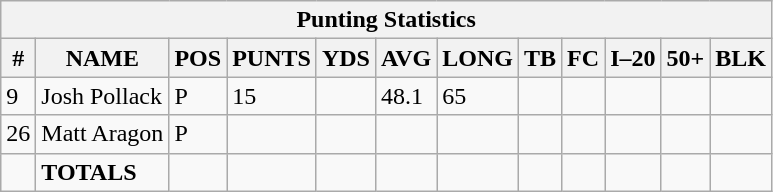<table class="wikitable sortable collapsible collapsed">
<tr>
<th colspan="12">Punting Statistics</th>
</tr>
<tr>
<th>#</th>
<th>NAME</th>
<th>POS</th>
<th>PUNTS</th>
<th>YDS</th>
<th>AVG</th>
<th>LONG</th>
<th>TB</th>
<th>FC</th>
<th>I–20</th>
<th>50+</th>
<th>BLK</th>
</tr>
<tr>
<td>9</td>
<td>Josh Pollack</td>
<td>P</td>
<td>15</td>
<td></td>
<td>48.1</td>
<td>65</td>
<td></td>
<td></td>
<td></td>
<td></td>
<td></td>
</tr>
<tr>
<td>26</td>
<td>Matt Aragon</td>
<td>P</td>
<td></td>
<td></td>
<td></td>
<td></td>
<td></td>
<td></td>
<td></td>
<td></td>
<td></td>
</tr>
<tr>
<td></td>
<td><strong>TOTALS</strong></td>
<td></td>
<td></td>
<td></td>
<td></td>
<td></td>
<td></td>
<td></td>
<td></td>
<td></td>
<td></td>
</tr>
</table>
